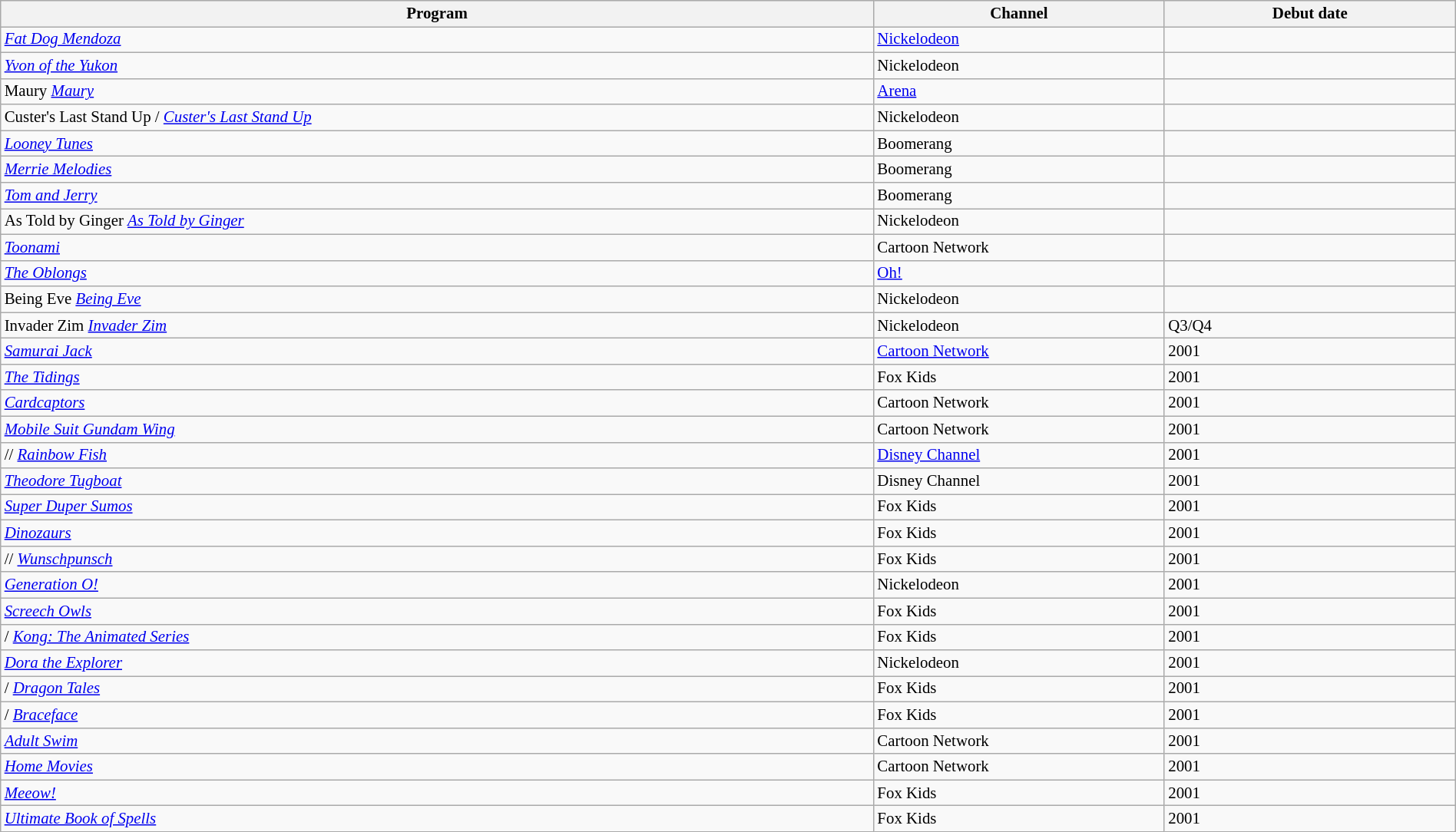<table class="wikitable sortable" width="100%" style="font-size:87%;">
<tr bgcolor="#efefef">
<th width=60%>Program</th>
<th width=20%>Channel</th>
<th width=20%>Debut date</th>
</tr>
<tr>
<td> <em><a href='#'>Fat Dog Mendoza</a></em></td>
<td><a href='#'>Nickelodeon</a></td>
<td></td>
</tr>
<tr>
<td> <em><a href='#'>Yvon of the Yukon</a></em></td>
<td>Nickelodeon</td>
<td></td>
</tr>
<tr>
<td><span>Maury</span>  <em><a href='#'>Maury</a></em></td>
<td><a href='#'>Arena</a></td>
<td></td>
</tr>
<tr>
<td><span>Custer's Last Stand Up</span> / <em><a href='#'>Custer's Last Stand Up</a></em></td>
<td>Nickelodeon</td>
<td></td>
</tr>
<tr>
<td> <em><a href='#'>Looney Tunes</a></em></td>
<td>Boomerang</td>
<td></td>
</tr>
<tr>
<td> <em><a href='#'>Merrie Melodies</a></em></td>
<td>Boomerang</td>
<td></td>
</tr>
<tr>
<td> <em><a href='#'>Tom and Jerry</a></em></td>
<td>Boomerang</td>
<td></td>
</tr>
<tr>
<td><span>As Told by Ginger</span>  <em><a href='#'>As Told by Ginger</a></em></td>
<td>Nickelodeon</td>
<td></td>
</tr>
<tr>
<td> <em><a href='#'>Toonami</a></em></td>
<td>Cartoon Network</td>
<td></td>
</tr>
<tr>
<td> <em><a href='#'>The Oblongs</a></em></td>
<td><a href='#'>Oh!</a></td>
<td></td>
</tr>
<tr>
<td><span>Being Eve</span>  <em><a href='#'>Being Eve</a></em></td>
<td>Nickelodeon</td>
<td></td>
</tr>
<tr>
<td><span>Invader Zim</span>  <em><a href='#'>Invader Zim</a></em></td>
<td>Nickelodeon</td>
<td> Q3/Q4</td>
</tr>
<tr>
<td> <em><a href='#'>Samurai Jack</a></em></td>
<td><a href='#'>Cartoon Network</a></td>
<td>2001</td>
</tr>
<tr>
<td> <em><a href='#'>The Tidings</a></em></td>
<td>Fox Kids</td>
<td>2001</td>
</tr>
<tr>
<td> <em><a href='#'>Cardcaptors</a></em></td>
<td>Cartoon Network</td>
<td>2001</td>
</tr>
<tr>
<td> <em><a href='#'>Mobile Suit Gundam Wing</a></em></td>
<td>Cartoon Network</td>
<td>2001</td>
</tr>
<tr>
<td>// <em><a href='#'>Rainbow Fish</a></em></td>
<td><a href='#'>Disney Channel</a></td>
<td>2001</td>
</tr>
<tr>
<td> <em><a href='#'>Theodore Tugboat</a></em></td>
<td>Disney Channel</td>
<td>2001</td>
</tr>
<tr>
<td> <em><a href='#'>Super Duper Sumos</a></em></td>
<td>Fox Kids</td>
<td>2001</td>
</tr>
<tr>
<td> <em><a href='#'>Dinozaurs</a></em></td>
<td>Fox Kids</td>
<td>2001</td>
</tr>
<tr>
<td>// <em><a href='#'>Wunschpunsch</a></em></td>
<td>Fox Kids</td>
<td>2001</td>
</tr>
<tr>
<td> <em><a href='#'>Generation O!</a></em></td>
<td>Nickelodeon</td>
<td>2001</td>
</tr>
<tr>
<td> <em><a href='#'>Screech Owls</a></em></td>
<td>Fox Kids</td>
<td>2001</td>
</tr>
<tr>
<td>/ <em><a href='#'>Kong: The Animated Series</a></em></td>
<td>Fox Kids</td>
<td>2001</td>
</tr>
<tr>
<td> <em><a href='#'>Dora the Explorer</a></em></td>
<td>Nickelodeon</td>
<td>2001</td>
</tr>
<tr>
<td>/ <em><a href='#'>Dragon Tales</a></em></td>
<td>Fox Kids</td>
<td>2001</td>
</tr>
<tr>
<td>/ <em><a href='#'>Braceface</a></em></td>
<td>Fox Kids</td>
<td>2001</td>
</tr>
<tr>
<td> <em><a href='#'>Adult Swim</a></em></td>
<td>Cartoon Network</td>
<td>2001</td>
</tr>
<tr>
<td> <em><a href='#'>Home Movies</a></em></td>
<td>Cartoon Network</td>
<td>2001</td>
</tr>
<tr>
<td> <em><a href='#'>Meeow!</a></em></td>
<td>Fox Kids</td>
<td>2001</td>
</tr>
<tr>
<td> <em><a href='#'>Ultimate Book of Spells</a></em></td>
<td>Fox Kids</td>
<td>2001</td>
</tr>
</table>
